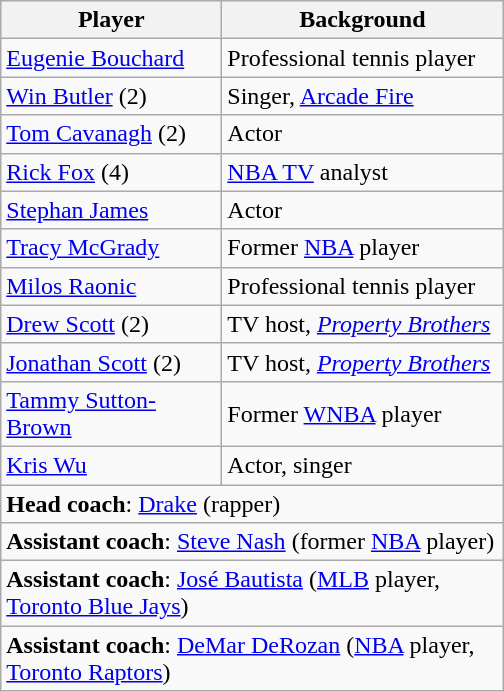<table class="wikitable">
<tr>
<th width=140>Player</th>
<th width=180>Background</th>
</tr>
<tr>
<td><a href='#'>Eugenie Bouchard</a></td>
<td>Professional tennis player</td>
</tr>
<tr>
<td><a href='#'>Win Butler</a> (2)</td>
<td>Singer, <a href='#'>Arcade Fire</a></td>
</tr>
<tr>
<td><a href='#'>Tom Cavanagh</a> (2)</td>
<td>Actor</td>
</tr>
<tr>
<td><a href='#'>Rick Fox</a> (4)</td>
<td><a href='#'>NBA TV</a> analyst</td>
</tr>
<tr>
<td><a href='#'>Stephan James</a></td>
<td>Actor</td>
</tr>
<tr>
<td><a href='#'>Tracy McGrady</a></td>
<td>Former <a href='#'>NBA</a> player</td>
</tr>
<tr>
<td><a href='#'>Milos Raonic</a></td>
<td>Professional tennis player</td>
</tr>
<tr>
<td><a href='#'>Drew Scott</a> (2)</td>
<td>TV host, <em><a href='#'>Property Brothers</a></em></td>
</tr>
<tr>
<td><a href='#'>Jonathan Scott</a> (2)</td>
<td>TV host, <em><a href='#'>Property Brothers</a></em></td>
</tr>
<tr>
<td><a href='#'>Tammy Sutton-Brown</a></td>
<td>Former <a href='#'>WNBA</a> player</td>
</tr>
<tr>
<td><a href='#'>Kris Wu</a></td>
<td>Actor, singer</td>
</tr>
<tr>
<td colspan="3"><strong>Head coach</strong>: <a href='#'>Drake</a> (rapper)</td>
</tr>
<tr>
<td colspan="3"><strong>Assistant coach</strong>: <a href='#'>Steve Nash</a> (former <a href='#'>NBA</a> player)</td>
</tr>
<tr>
<td colspan="3"><strong>Assistant coach</strong>: <a href='#'>José Bautista</a> (<a href='#'>MLB</a> player, <a href='#'>Toronto Blue Jays</a>)</td>
</tr>
<tr>
<td colspan="3"><strong>Assistant coach</strong>: <a href='#'>DeMar DeRozan</a> (<a href='#'>NBA</a> player, <a href='#'>Toronto Raptors</a>)</td>
</tr>
</table>
